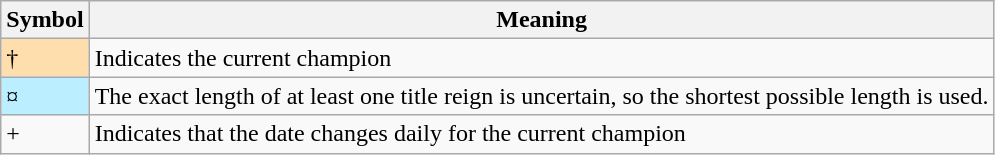<table class="wikitable">
<tr>
<th>Symbol</th>
<th>Meaning</th>
</tr>
<tr>
<td style="background: #ffdead;">†</td>
<td>Indicates the current champion</td>
</tr>
<tr>
<td style="background-color:#bbeeff">¤</td>
<td>The exact length of at least one title reign is uncertain, so the shortest possible length is used.</td>
</tr>
<tr>
<td>+</td>
<td>Indicates that the date changes daily for the current champion</td>
</tr>
</table>
